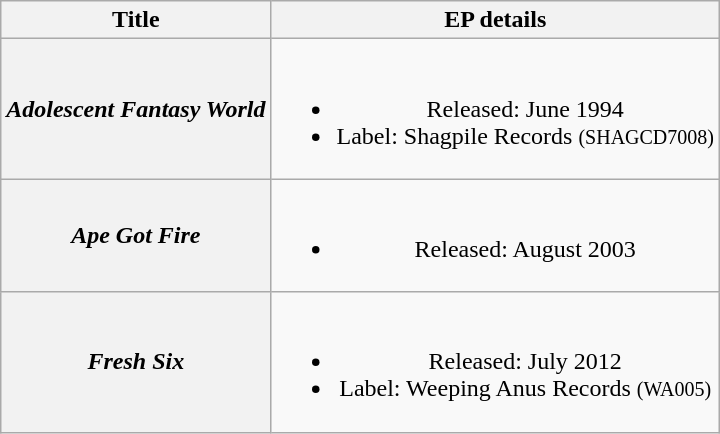<table class="wikitable plainrowheaders" style="text-align:center;" border="1">
<tr>
<th scope="col">Title</th>
<th scope="col">EP details</th>
</tr>
<tr>
<th scope="row"><em>Adolescent Fantasy World</em></th>
<td><br><ul><li>Released: June 1994</li><li>Label: Shagpile Records <small>(SHAGCD7008)</small></li></ul></td>
</tr>
<tr>
<th scope="row"><em>Ape Got Fire</em></th>
<td><br><ul><li>Released: August 2003</li></ul></td>
</tr>
<tr>
<th scope="row"><em>Fresh Six</em></th>
<td><br><ul><li>Released: July 2012</li><li>Label: Weeping Anus Records <small>(WA005)</small></li></ul></td>
</tr>
</table>
